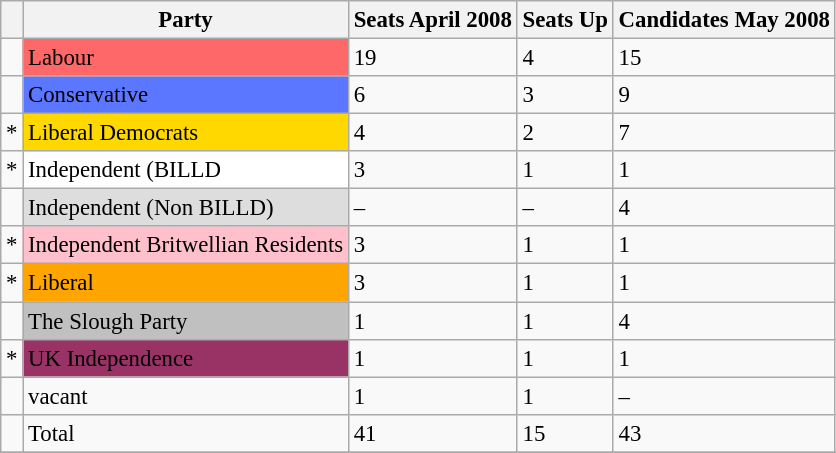<table class="wikitable" style="font-size: 95%;">
<tr>
<th></th>
<th>Party</th>
<th>Seats April 2008</th>
<th>Seats Up</th>
<th>Candidates May 2008</th>
</tr>
<tr>
<td></td>
<td bgcolor="FF6868">Labour</td>
<td>19</td>
<td>4</td>
<td>15</td>
</tr>
<tr>
<td></td>
<td bgcolor="5B76FF">Conservative</td>
<td>6</td>
<td>3</td>
<td>9</td>
</tr>
<tr>
<td>*</td>
<td bgcolor="FFD800">Liberal Democrats</td>
<td>4</td>
<td>2</td>
<td>7</td>
</tr>
<tr>
<td>*</td>
<td bgcolor="white">Independent (BILLD</td>
<td>3</td>
<td>1</td>
<td>1</td>
</tr>
<tr>
<td></td>
<td bgcolor="DDDDDD">Independent (Non BILLD)</td>
<td>–</td>
<td>–</td>
<td>4</td>
</tr>
<tr>
<td>*</td>
<td bgcolor="pink">Independent Britwellian Residents</td>
<td>3</td>
<td>1</td>
<td>1</td>
</tr>
<tr>
<td>*</td>
<td bgcolor="orange">Liberal</td>
<td>3</td>
<td>1</td>
<td>1</td>
</tr>
<tr>
<td></td>
<td bgcolor="silver">The Slough Party</td>
<td>1</td>
<td>1</td>
<td>4</td>
</tr>
<tr>
<td>*</td>
<td bgcolor="993366">UK Independence</td>
<td>1</td>
<td>1</td>
<td>1</td>
</tr>
<tr>
<td></td>
<td>vacant</td>
<td>1</td>
<td>1</td>
<td>–</td>
</tr>
<tr>
<td></td>
<td>Total</td>
<td>41</td>
<td>15</td>
<td>43</td>
</tr>
<tr>
</tr>
</table>
